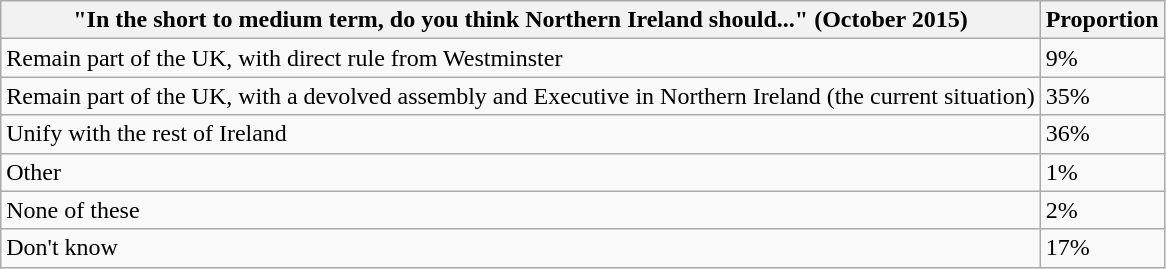<table class="wikitable">
<tr>
<th>"In the short to medium term, do you think Northern Ireland should..." (October 2015)</th>
<th>Proportion</th>
</tr>
<tr>
<td>Remain part of the UK, with direct rule from Westminster</td>
<td>9%</td>
</tr>
<tr>
<td>Remain part of the UK, with a devolved assembly and Executive in Northern Ireland (the current situation)</td>
<td>35%</td>
</tr>
<tr>
<td>Unify with the rest of Ireland</td>
<td>36%</td>
</tr>
<tr>
<td>Other</td>
<td>1%</td>
</tr>
<tr>
<td>None of these</td>
<td>2%</td>
</tr>
<tr>
<td>Don't know</td>
<td>17%</td>
</tr>
</table>
